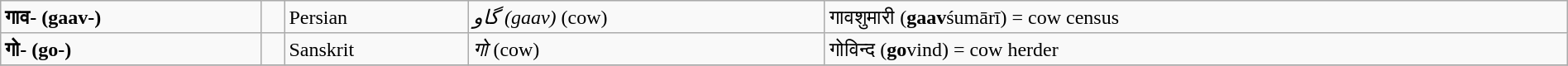<table class="wikitable sortable" width="100%">
<tr>
<td><strong>गाव- (gaav-)</strong></td>
<td></td>
<td>Persian</td>
<td><em>گاو (gaav)</em> (cow)</td>
<td>गावशुमारी (<strong>gaav</strong>śumārī) = cow census</td>
</tr>
<tr>
<td><strong>गो- (go-)</strong></td>
<td></td>
<td>Sanskrit</td>
<td><em>गो</em> (cow)</td>
<td>गोविन्द (<strong>go</strong>vind) = cow herder</td>
</tr>
<tr>
</tr>
</table>
